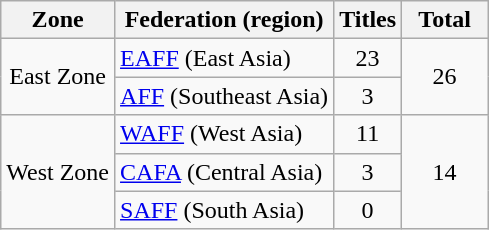<table class="wikitable" style="text-align:center;">
<tr>
<th>Zone</th>
<th>Federation (region)</th>
<th>Titles</th>
<th width="50">Total</th>
</tr>
<tr>
<td rowspan="2">East Zone</td>
<td align="left"><a href='#'>EAFF</a> (East Asia)</td>
<td>23</td>
<td rowspan="2">26</td>
</tr>
<tr>
<td align="left"><a href='#'>AFF</a> (Southeast Asia)</td>
<td>3</td>
</tr>
<tr>
<td rowspan="3">West Zone</td>
<td align="left"><a href='#'>WAFF</a> (West Asia)</td>
<td>11</td>
<td rowspan="3">14</td>
</tr>
<tr>
<td align="left"><a href='#'>CAFA</a> (Central Asia)</td>
<td>3</td>
</tr>
<tr>
<td align="left"><a href='#'>SAFF</a> (South Asia)</td>
<td>0</td>
</tr>
</table>
